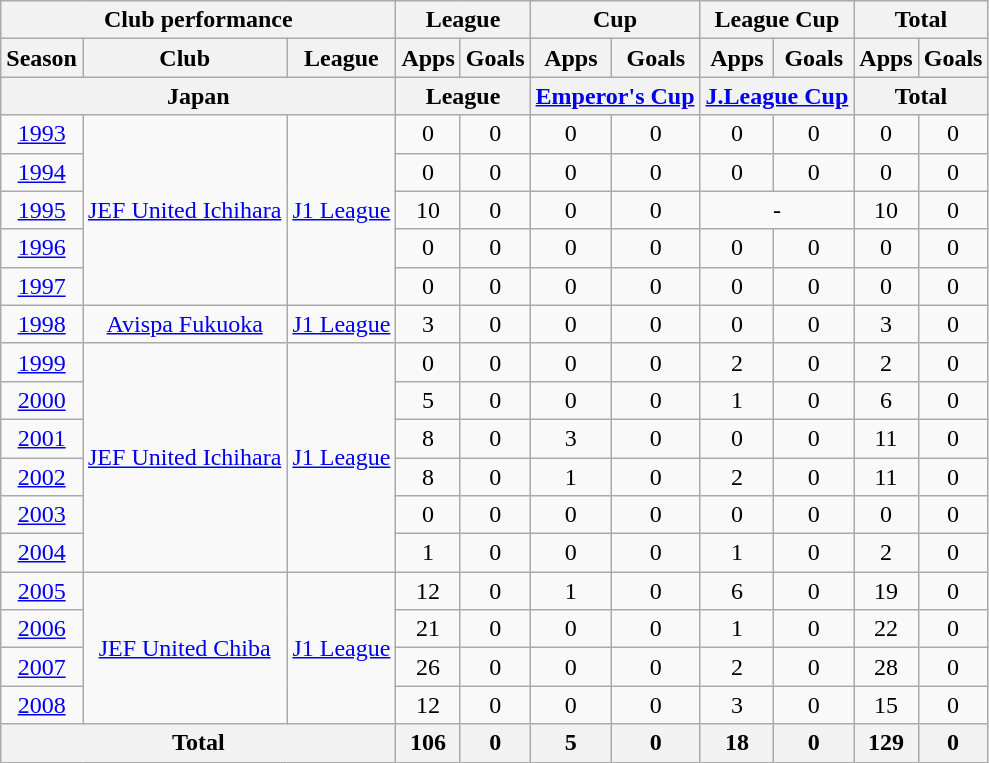<table class="wikitable" style="text-align:center;">
<tr>
<th colspan=3>Club performance</th>
<th colspan=2>League</th>
<th colspan=2>Cup</th>
<th colspan=2>League Cup</th>
<th colspan=2>Total</th>
</tr>
<tr>
<th>Season</th>
<th>Club</th>
<th>League</th>
<th>Apps</th>
<th>Goals</th>
<th>Apps</th>
<th>Goals</th>
<th>Apps</th>
<th>Goals</th>
<th>Apps</th>
<th>Goals</th>
</tr>
<tr>
<th colspan=3>Japan</th>
<th colspan=2>League</th>
<th colspan=2><a href='#'>Emperor's Cup</a></th>
<th colspan=2><a href='#'>J.League Cup</a></th>
<th colspan=2>Total</th>
</tr>
<tr>
<td><a href='#'>1993</a></td>
<td rowspan="5"><a href='#'>JEF United Ichihara</a></td>
<td rowspan="5"><a href='#'>J1 League</a></td>
<td>0</td>
<td>0</td>
<td>0</td>
<td>0</td>
<td>0</td>
<td>0</td>
<td>0</td>
<td>0</td>
</tr>
<tr>
<td><a href='#'>1994</a></td>
<td>0</td>
<td>0</td>
<td>0</td>
<td>0</td>
<td>0</td>
<td>0</td>
<td>0</td>
<td>0</td>
</tr>
<tr>
<td><a href='#'>1995</a></td>
<td>10</td>
<td>0</td>
<td>0</td>
<td>0</td>
<td colspan="2">-</td>
<td>10</td>
<td>0</td>
</tr>
<tr>
<td><a href='#'>1996</a></td>
<td>0</td>
<td>0</td>
<td>0</td>
<td>0</td>
<td>0</td>
<td>0</td>
<td>0</td>
<td>0</td>
</tr>
<tr>
<td><a href='#'>1997</a></td>
<td>0</td>
<td>0</td>
<td>0</td>
<td>0</td>
<td>0</td>
<td>0</td>
<td>0</td>
<td>0</td>
</tr>
<tr>
<td><a href='#'>1998</a></td>
<td><a href='#'>Avispa Fukuoka</a></td>
<td><a href='#'>J1 League</a></td>
<td>3</td>
<td>0</td>
<td>0</td>
<td>0</td>
<td>0</td>
<td>0</td>
<td>3</td>
<td>0</td>
</tr>
<tr>
<td><a href='#'>1999</a></td>
<td rowspan="6"><a href='#'>JEF United Ichihara</a></td>
<td rowspan="6"><a href='#'>J1 League</a></td>
<td>0</td>
<td>0</td>
<td>0</td>
<td>0</td>
<td>2</td>
<td>0</td>
<td>2</td>
<td>0</td>
</tr>
<tr>
<td><a href='#'>2000</a></td>
<td>5</td>
<td>0</td>
<td>0</td>
<td>0</td>
<td>1</td>
<td>0</td>
<td>6</td>
<td>0</td>
</tr>
<tr>
<td><a href='#'>2001</a></td>
<td>8</td>
<td>0</td>
<td>3</td>
<td>0</td>
<td>0</td>
<td>0</td>
<td>11</td>
<td>0</td>
</tr>
<tr>
<td><a href='#'>2002</a></td>
<td>8</td>
<td>0</td>
<td>1</td>
<td>0</td>
<td>2</td>
<td>0</td>
<td>11</td>
<td>0</td>
</tr>
<tr>
<td><a href='#'>2003</a></td>
<td>0</td>
<td>0</td>
<td>0</td>
<td>0</td>
<td>0</td>
<td>0</td>
<td>0</td>
<td>0</td>
</tr>
<tr>
<td><a href='#'>2004</a></td>
<td>1</td>
<td>0</td>
<td>0</td>
<td>0</td>
<td>1</td>
<td>0</td>
<td>2</td>
<td>0</td>
</tr>
<tr>
<td><a href='#'>2005</a></td>
<td rowspan="4"><a href='#'>JEF United Chiba</a></td>
<td rowspan="4"><a href='#'>J1 League</a></td>
<td>12</td>
<td>0</td>
<td>1</td>
<td>0</td>
<td>6</td>
<td>0</td>
<td>19</td>
<td>0</td>
</tr>
<tr>
<td><a href='#'>2006</a></td>
<td>21</td>
<td>0</td>
<td>0</td>
<td>0</td>
<td>1</td>
<td>0</td>
<td>22</td>
<td>0</td>
</tr>
<tr>
<td><a href='#'>2007</a></td>
<td>26</td>
<td>0</td>
<td>0</td>
<td>0</td>
<td>2</td>
<td>0</td>
<td>28</td>
<td>0</td>
</tr>
<tr>
<td><a href='#'>2008</a></td>
<td>12</td>
<td>0</td>
<td>0</td>
<td>0</td>
<td>3</td>
<td>0</td>
<td>15</td>
<td>0</td>
</tr>
<tr>
<th colspan=3>Total</th>
<th>106</th>
<th>0</th>
<th>5</th>
<th>0</th>
<th>18</th>
<th>0</th>
<th>129</th>
<th>0</th>
</tr>
</table>
